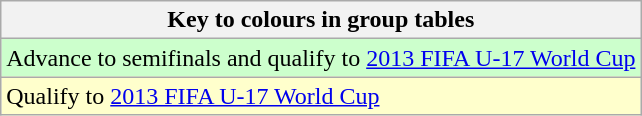<table class="wikitable">
<tr>
<th colspan=2>Key to colours in group tables</th>
</tr>
<tr>
<td bgcolor=ccffcc>Advance to semifinals and qualify to <a href='#'>2013 FIFA U-17 World Cup</a></td>
</tr>
<tr>
<td bgcolor=ffffcc>Qualify to <a href='#'>2013 FIFA U-17 World Cup</a></td>
</tr>
</table>
